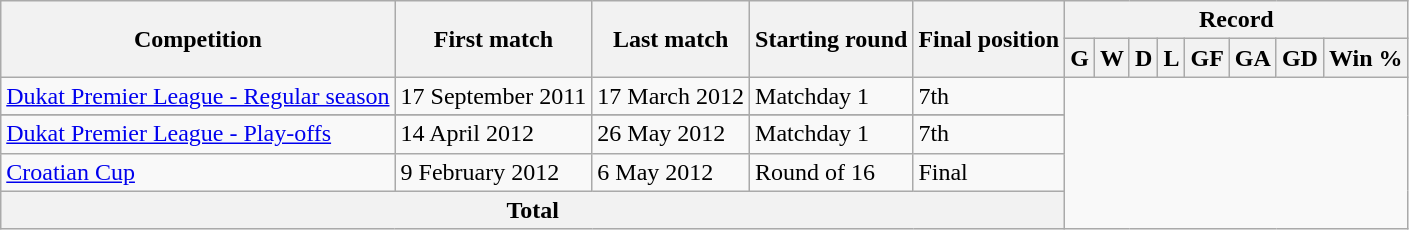<table class="wikitable" style="text-align: center">
<tr>
<th rowspan="2">Competition</th>
<th rowspan="2">First match</th>
<th rowspan="2">Last match</th>
<th rowspan="2">Starting round</th>
<th rowspan="2">Final position</th>
<th colspan="8">Record</th>
</tr>
<tr>
<th>G</th>
<th>W</th>
<th>D</th>
<th>L</th>
<th>GF</th>
<th>GA</th>
<th>GD</th>
<th>Win %</th>
</tr>
<tr>
<td align=left><a href='#'>Dukat Premier League - Regular season</a></td>
<td align=left>17 September 2011</td>
<td align=left>17 March 2012</td>
<td align=left>Matchday 1</td>
<td align=left>7th<br></td>
</tr>
<tr>
</tr>
<tr>
<td align=left><a href='#'>Dukat Premier League - Play-offs</a></td>
<td align=left>14 April 2012</td>
<td align=left>26 May 2012</td>
<td align=left>Matchday 1</td>
<td align=left>7th<br></td>
</tr>
<tr>
<td align=left><a href='#'>Croatian Cup</a></td>
<td align=left>9 February 2012</td>
<td align=left>6 May 2012</td>
<td align=left>Round of 16</td>
<td align=left>Final<br></td>
</tr>
<tr>
<th colspan="5">Total<br></th>
</tr>
</table>
